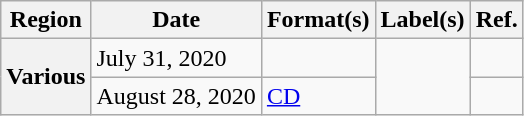<table class="wikitable plainrowheaders">
<tr>
<th scope="col">Region</th>
<th scope="col">Date</th>
<th scope="col">Format(s)</th>
<th scope="col">Label(s)</th>
<th scope="col">Ref.</th>
</tr>
<tr>
<th scope="row" rowspan="2">Various</th>
<td>July 31, 2020</td>
<td></td>
<td rowspan="2"></td>
<td></td>
</tr>
<tr>
<td>August 28, 2020</td>
<td><a href='#'>CD</a></td>
<td></td>
</tr>
</table>
